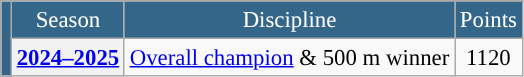<table class="wikitable" style="font-size:95%; text-align:center; border:gray solid 1px;">
<tr style="background:#368; color:white;">
<td rowspan="3"></td>
<td rowspan="2">Season</td>
</tr>
<tr style="background:#368; color:white;">
<td>Discipline</td>
<td>Points</td>
</tr>
<tr>
<th><a href='#'>2024–2025</a></th>
<td><a href='#'>Overall champion</a> & 500 m winner</td>
<td>1120</td>
</tr>
</table>
